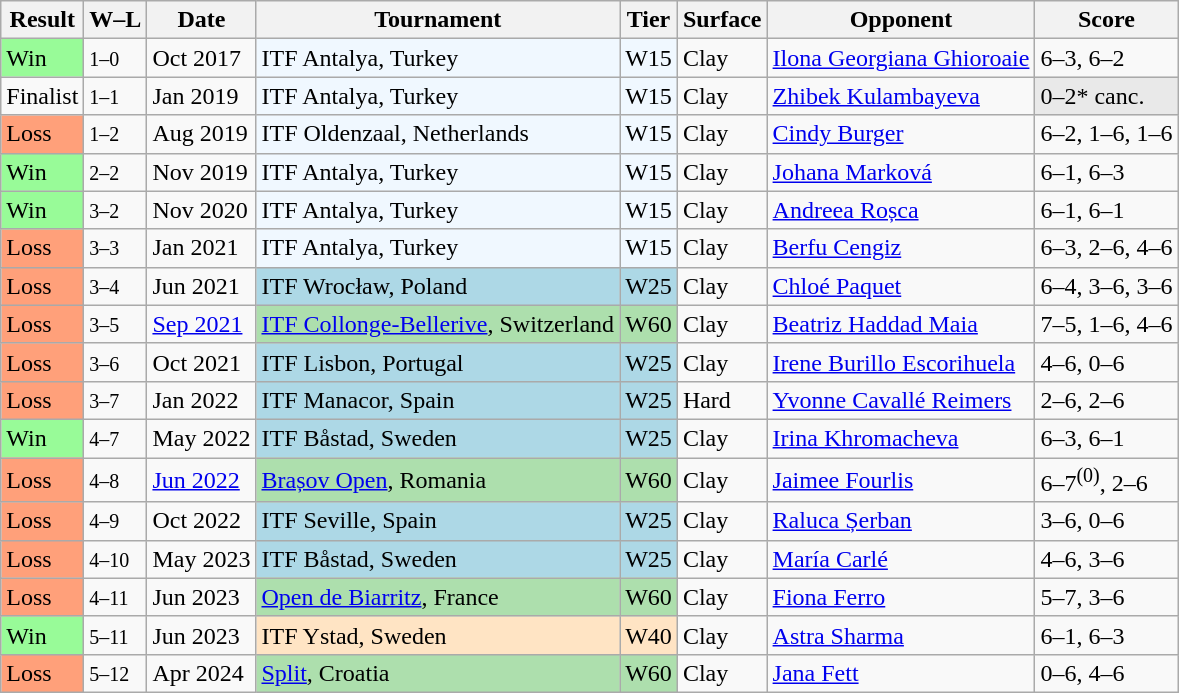<table class="sortable wikitable">
<tr>
<th>Result</th>
<th class="unsortable">W–L</th>
<th>Date</th>
<th>Tournament</th>
<th>Tier</th>
<th>Surface</th>
<th>Opponent</th>
<th class="unsortable">Score</th>
</tr>
<tr>
<td style="background:#98fb98;">Win</td>
<td><small>1–0</small></td>
<td>Oct 2017</td>
<td style="background:#f0f8ff;">ITF Antalya, Turkey</td>
<td style="background:#f0f8ff;">W15</td>
<td>Clay</td>
<td> <a href='#'>Ilona Georgiana Ghioroaie</a></td>
<td>6–3, 6–2</td>
</tr>
<tr>
<td>Finalist</td>
<td><small>1–1</small></td>
<td>Jan 2019</td>
<td style="background:#f0f8ff;">ITF Antalya, Turkey</td>
<td style="background:#f0f8ff;">W15</td>
<td>Clay</td>
<td> <a href='#'>Zhibek Kulambayeva</a></td>
<td bgcolor=#e9e9e9>0–2* canc.</td>
</tr>
<tr>
<td style="background:#ffa07a;">Loss</td>
<td><small>1–2</small></td>
<td>Aug 2019</td>
<td style="background:#f0f8ff;">ITF Oldenzaal, Netherlands</td>
<td style="background:#f0f8ff;">W15</td>
<td>Clay</td>
<td> <a href='#'>Cindy Burger</a></td>
<td>6–2, 1–6, 1–6</td>
</tr>
<tr>
<td style="background:#98fb98;">Win</td>
<td><small>2–2</small></td>
<td>Nov 2019</td>
<td style="background:#f0f8ff;">ITF Antalya, Turkey</td>
<td style="background:#f0f8ff;">W15</td>
<td>Clay</td>
<td> <a href='#'>Johana Marková</a></td>
<td>6–1, 6–3</td>
</tr>
<tr>
<td style="background:#98fb98;">Win</td>
<td><small>3–2</small></td>
<td>Nov 2020</td>
<td style="background:#f0f8ff;">ITF Antalya, Turkey</td>
<td style="background:#f0f8ff;">W15</td>
<td>Clay</td>
<td> <a href='#'>Andreea Roșca</a></td>
<td>6–1, 6–1</td>
</tr>
<tr>
<td style="background:#ffa07a;">Loss</td>
<td><small>3–3</small></td>
<td>Jan 2021</td>
<td style="background:#f0f8ff;">ITF Antalya, Turkey</td>
<td style="background:#f0f8ff;">W15</td>
<td>Clay</td>
<td> <a href='#'>Berfu Cengiz</a></td>
<td>6–3, 2–6, 4–6</td>
</tr>
<tr>
<td style="background:#ffa07a;">Loss</td>
<td><small>3–4</small></td>
<td>Jun 2021</td>
<td style="background:lightblue;">ITF Wrocław, Poland</td>
<td style="background:lightblue;">W25</td>
<td>Clay</td>
<td> <a href='#'>Chloé Paquet</a></td>
<td>6–4, 3–6, 3–6</td>
</tr>
<tr>
<td style="background:#ffa07a;">Loss</td>
<td><small>3–5</small></td>
<td><a href='#'>Sep 2021</a></td>
<td style="background:#addfad;"><a href='#'>ITF Collonge-Bellerive</a>, Switzerland</td>
<td style="background:#addfad;">W60</td>
<td>Clay</td>
<td> <a href='#'>Beatriz Haddad Maia</a></td>
<td>7–5, 1–6, 4–6</td>
</tr>
<tr>
<td style="background:#ffa07a;">Loss</td>
<td><small>3–6</small></td>
<td>Oct 2021</td>
<td style="background:lightblue;">ITF Lisbon, Portugal</td>
<td style="background:lightblue;">W25</td>
<td>Clay</td>
<td> <a href='#'>Irene Burillo Escorihuela</a></td>
<td>4–6, 0–6</td>
</tr>
<tr>
<td style="background:#ffa07a;">Loss</td>
<td><small>3–7</small></td>
<td>Jan 2022</td>
<td style="background:lightblue;">ITF Manacor, Spain</td>
<td style="background:lightblue;">W25</td>
<td>Hard</td>
<td> <a href='#'>Yvonne Cavallé Reimers</a></td>
<td>2–6, 2–6</td>
</tr>
<tr>
<td style="background:#98fb98;">Win</td>
<td><small>4–7</small></td>
<td>May 2022</td>
<td style="background:lightblue;">ITF Båstad, Sweden</td>
<td style="background:lightblue;">W25</td>
<td>Clay</td>
<td> <a href='#'>Irina Khromacheva</a></td>
<td>6–3, 6–1</td>
</tr>
<tr>
<td style="background:#ffa07a;">Loss</td>
<td><small>4–8</small></td>
<td><a href='#'>Jun 2022</a></td>
<td style="background:#addfad;"><a href='#'>Brașov Open</a>, Romania</td>
<td style="background:#addfad;">W60</td>
<td>Clay</td>
<td> <a href='#'>Jaimee Fourlis</a></td>
<td>6–7<sup>(0)</sup>, 2–6</td>
</tr>
<tr>
<td style="background:#ffa07a;">Loss</td>
<td><small>4–9</small></td>
<td>Oct 2022</td>
<td style="background:lightblue;">ITF Seville, Spain</td>
<td style="background:lightblue;">W25</td>
<td>Clay</td>
<td> <a href='#'>Raluca Șerban</a></td>
<td>3–6, 0–6</td>
</tr>
<tr>
<td style="background:#ffa07a;">Loss</td>
<td><small>4–10</small></td>
<td>May 2023</td>
<td style="background:lightblue;">ITF Båstad, Sweden</td>
<td style="background:lightblue;">W25</td>
<td>Clay</td>
<td> <a href='#'>María Carlé</a></td>
<td>4–6, 3–6</td>
</tr>
<tr>
<td style="background:#ffa07a;">Loss</td>
<td><small>4–11</small></td>
<td>Jun 2023</td>
<td style="background:#addfad;"><a href='#'>Open de Biarritz</a>, France</td>
<td style="background:#addfad;">W60</td>
<td>Clay</td>
<td> <a href='#'>Fiona Ferro</a></td>
<td>5–7, 3–6</td>
</tr>
<tr>
<td style="background:#98fb98;">Win</td>
<td><small>5–11</small></td>
<td>Jun 2023</td>
<td style="background:#ffe4c4;">ITF Ystad, Sweden</td>
<td style="background:#ffe4c4;">W40</td>
<td>Clay</td>
<td> <a href='#'>Astra Sharma</a></td>
<td>6–1, 6–3</td>
</tr>
<tr>
<td style="background:#ffa07a;">Loss</td>
<td><small>5–12</small></td>
<td>Apr 2024</td>
<td style="background:#addfad;"><a href='#'>Split</a>, Croatia</td>
<td style="background:#addfad;">W60</td>
<td>Clay</td>
<td> <a href='#'>Jana Fett</a></td>
<td>0–6, 4–6</td>
</tr>
</table>
